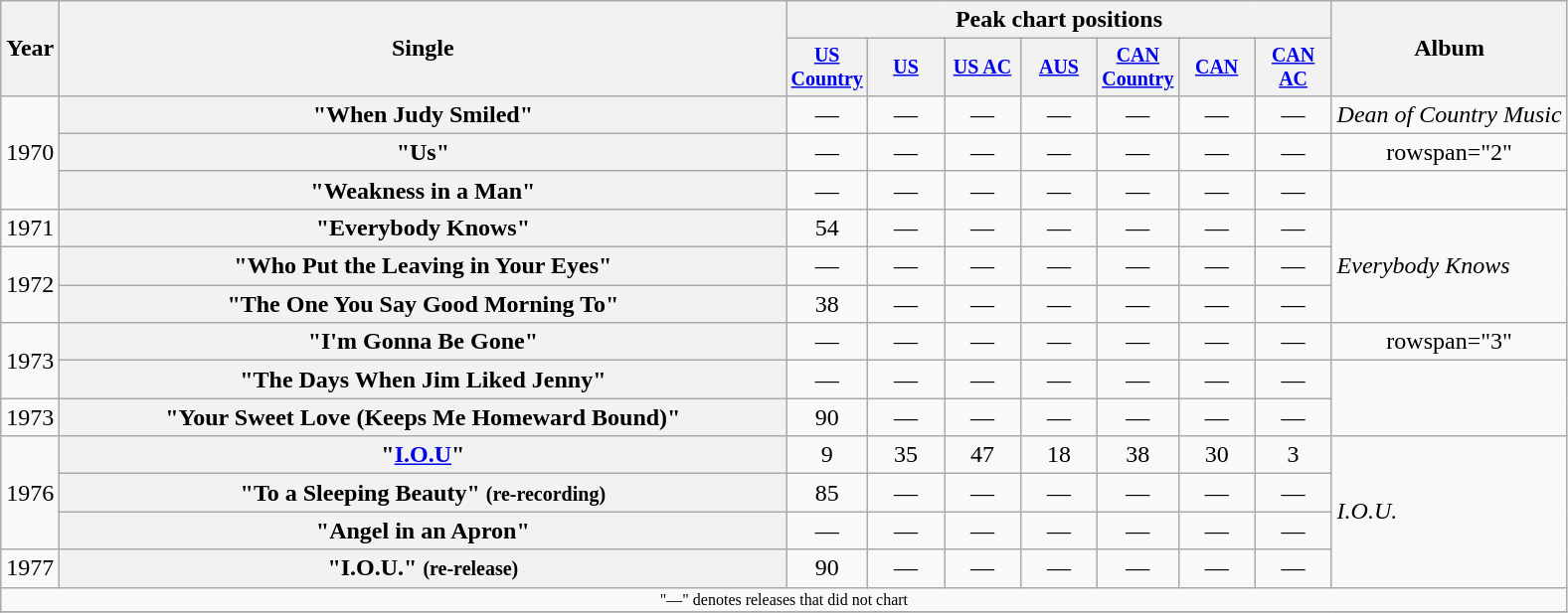<table class="wikitable plainrowheaders" style="text-align:center;">
<tr>
<th rowspan="2">Year</th>
<th rowspan="2" style="width:30em;">Single</th>
<th colspan="7">Peak chart positions</th>
<th rowspan="2">Album</th>
</tr>
<tr style="font-size:smaller;">
<th width="45"><a href='#'>US Country</a><br></th>
<th width="45"><a href='#'>US</a><br></th>
<th width="45"><a href='#'>US AC</a><br></th>
<th width="45"><a href='#'>AUS</a><br></th>
<th width="45"><a href='#'>CAN Country</a><br></th>
<th width="45"><a href='#'>CAN</a><br></th>
<th width="45"><a href='#'>CAN AC</a><br></th>
</tr>
<tr>
<td rowspan="3">1970</td>
<th scope="row">"When Judy Smiled"</th>
<td>—</td>
<td>—</td>
<td>—</td>
<td>—</td>
<td>—</td>
<td>—</td>
<td>—</td>
<td align="left"><em>Dean of Country Music</em></td>
</tr>
<tr>
<th scope="row">"Us"</th>
<td>—</td>
<td>—</td>
<td>—</td>
<td>—</td>
<td>—</td>
<td>—</td>
<td>—</td>
<td>rowspan="2" </td>
</tr>
<tr>
<th scope="row">"Weakness in a Man"</th>
<td>—</td>
<td>—</td>
<td>—</td>
<td>—</td>
<td>—</td>
<td>—</td>
<td>—</td>
</tr>
<tr>
<td>1971</td>
<th scope="row">"Everybody Knows"</th>
<td>54</td>
<td>—</td>
<td>—</td>
<td>—</td>
<td>—</td>
<td>—</td>
<td>—</td>
<td align="left" rowspan="3"><em>Everybody Knows</em></td>
</tr>
<tr>
<td rowspan="2">1972</td>
<th scope="row">"Who Put the Leaving in Your Eyes"</th>
<td>—</td>
<td>—</td>
<td>—</td>
<td>—</td>
<td>—</td>
<td>—</td>
<td>—</td>
</tr>
<tr>
<th scope="row">"The One You Say Good Morning To"</th>
<td>38</td>
<td>—</td>
<td>—</td>
<td>—</td>
<td>—</td>
<td>—</td>
<td>—</td>
</tr>
<tr>
<td rowspan="2">1973</td>
<th scope="row">"I'm Gonna Be Gone"</th>
<td>—</td>
<td>—</td>
<td>—</td>
<td>—</td>
<td>—</td>
<td>—</td>
<td>—</td>
<td>rowspan="3" </td>
</tr>
<tr>
<th scope="row">"The Days When Jim Liked Jenny"</th>
<td>—</td>
<td>—</td>
<td>—</td>
<td>—</td>
<td>—</td>
<td>—</td>
<td>—</td>
</tr>
<tr>
<td>1973</td>
<th scope="row">"Your Sweet Love (Keeps Me Homeward Bound)"</th>
<td>90</td>
<td>—</td>
<td>—</td>
<td>—</td>
<td>—</td>
<td>—</td>
<td>—</td>
</tr>
<tr>
<td rowspan="3">1976</td>
<th scope="row">"<a href='#'>I.O.U</a>"</th>
<td>9</td>
<td>35</td>
<td>47</td>
<td>18</td>
<td>38</td>
<td>30</td>
<td>3</td>
<td align="left" rowspan="4"><em>I.O.U.</em></td>
</tr>
<tr>
<th scope="row">"To a Sleeping Beauty" <small>(re-recording)</small></th>
<td>85</td>
<td>—</td>
<td>—</td>
<td>—</td>
<td>—</td>
<td>—</td>
<td>—</td>
</tr>
<tr>
<th scope="row">"Angel in an Apron"</th>
<td>—</td>
<td>—</td>
<td>—</td>
<td>—</td>
<td>—</td>
<td>—</td>
<td>—</td>
</tr>
<tr>
<td>1977</td>
<th scope="row">"I.O.U." <small>(re-release)</small></th>
<td>90</td>
<td>—</td>
<td>—</td>
<td>—</td>
<td>—</td>
<td>—</td>
<td>—</td>
</tr>
<tr>
<td colspan="15" style="font-size:8pt">"—" denotes releases that did not chart</td>
</tr>
<tr>
</tr>
</table>
